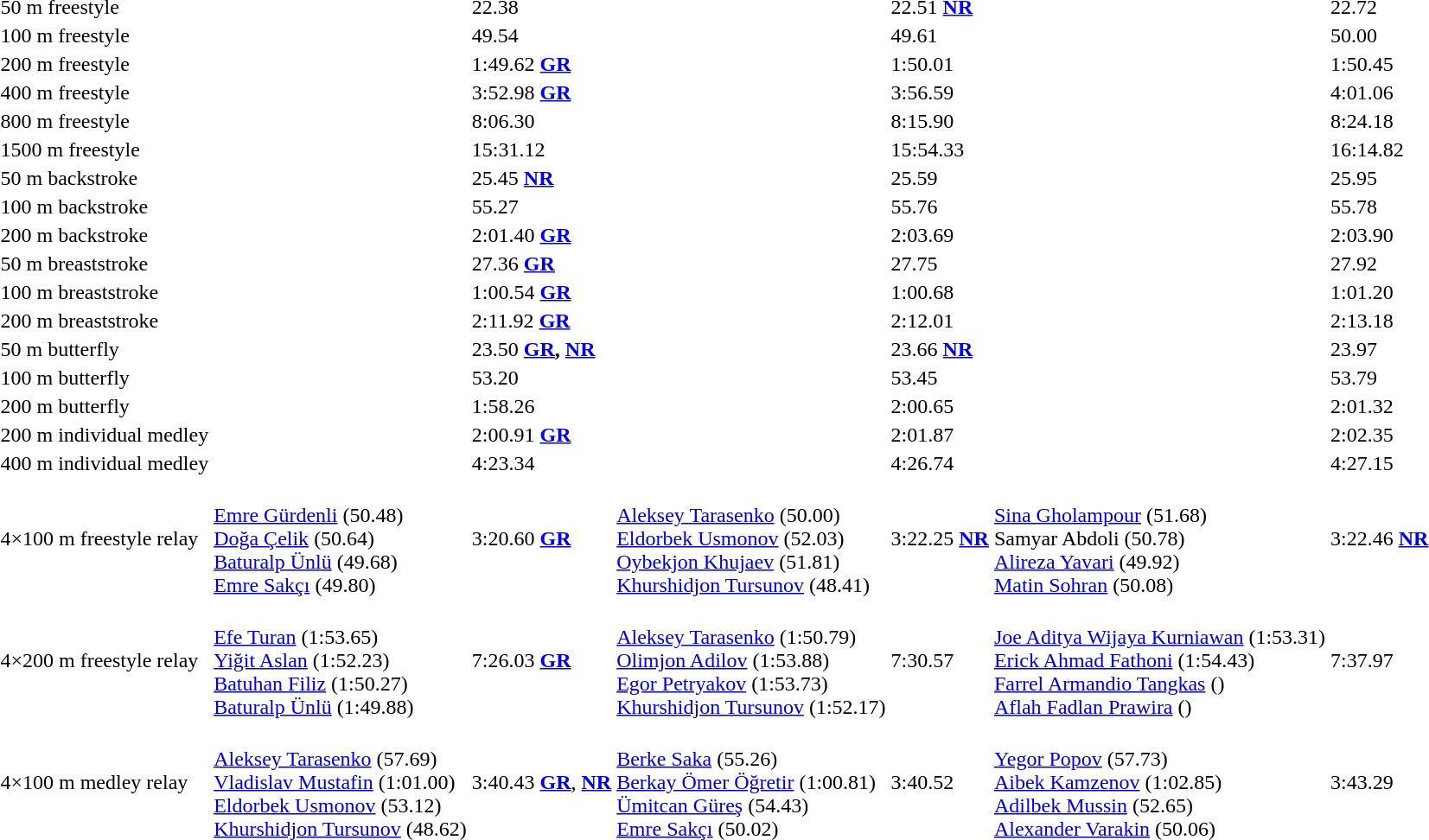<table>
<tr>
<td>50 m freestyle</td>
<td></td>
<td>22.38</td>
<td></td>
<td>22.51 <strong><a href='#'>NR</a></strong></td>
<td></td>
<td>22.72</td>
</tr>
<tr>
<td>100 m freestyle</td>
<td></td>
<td>49.54</td>
<td></td>
<td>49.61</td>
<td></td>
<td>50.00</td>
</tr>
<tr>
<td>200 m freestyle</td>
<td></td>
<td>1:49.62 <strong><a href='#'>GR</a></strong></td>
<td></td>
<td>1:50.01</td>
<td></td>
<td>1:50.45</td>
</tr>
<tr>
<td>400 m freestyle</td>
<td></td>
<td>3:52.98 <strong><a href='#'>GR</a></strong></td>
<td></td>
<td>3:56.59</td>
<td></td>
<td>4:01.06</td>
</tr>
<tr>
<td>800 m freestyle</td>
<td></td>
<td>8:06.30</td>
<td></td>
<td>8:15.90</td>
<td></td>
<td>8:24.18</td>
</tr>
<tr>
<td>1500 m freestyle</td>
<td></td>
<td>15:31.12</td>
<td></td>
<td>15:54.33</td>
<td></td>
<td>16:14.82</td>
</tr>
<tr>
<td>50 m backstroke</td>
<td></td>
<td>25.45 <strong><a href='#'>NR</a></strong></td>
<td></td>
<td>25.59</td>
<td></td>
<td>25.95</td>
</tr>
<tr>
<td>100 m backstroke</td>
<td></td>
<td>55.27</td>
<td></td>
<td>55.76</td>
<td></td>
<td>55.78</td>
</tr>
<tr>
<td>200 m backstroke</td>
<td></td>
<td>2:01.40 <strong><a href='#'>GR</a></strong></td>
<td></td>
<td>2:03.69</td>
<td></td>
<td>2:03.90</td>
</tr>
<tr>
<td>50 m breaststroke</td>
<td></td>
<td>27.36 <strong><a href='#'>GR</a></strong></td>
<td></td>
<td>27.75</td>
<td></td>
<td>27.92</td>
</tr>
<tr>
<td>100 m breaststroke</td>
<td></td>
<td>1:00.54 <strong><a href='#'>GR</a></strong></td>
<td></td>
<td>1:00.68</td>
<td></td>
<td>1:01.20</td>
</tr>
<tr>
<td>200 m breaststroke</td>
<td></td>
<td>2:11.92 <strong><a href='#'>GR</a></strong></td>
<td></td>
<td>2:12.01</td>
<td></td>
<td>2:13.18</td>
</tr>
<tr>
<td>50 m butterfly</td>
<td></td>
<td>23.50 <strong><a href='#'>GR</a>, <a href='#'>NR</a></strong></td>
<td></td>
<td>23.66 <strong><a href='#'>NR</a></strong></td>
<td></td>
<td>23.97</td>
</tr>
<tr>
<td>100 m butterfly</td>
<td></td>
<td>53.20</td>
<td></td>
<td>53.45</td>
<td></td>
<td>53.79</td>
</tr>
<tr>
<td>200 m butterfly</td>
<td></td>
<td>1:58.26</td>
<td></td>
<td>2:00.65</td>
<td></td>
<td>2:01.32</td>
</tr>
<tr>
<td>200 m individual medley</td>
<td></td>
<td>2:00.91 <strong><a href='#'>GR</a></strong></td>
<td></td>
<td>2:01.87</td>
<td></td>
<td>2:02.35</td>
</tr>
<tr>
<td>400 m individual medley</td>
<td></td>
<td>4:23.34</td>
<td></td>
<td>4:26.74</td>
<td></td>
<td>4:27.15</td>
</tr>
<tr>
<td>4×100 m freestyle relay</td>
<td><br><a href='#'>Emre Gürdenli</a> (50.48)<br><a href='#'>Doğa Çelik</a> (50.64)<br><a href='#'>Baturalp Ünlü</a> (49.68)<br><a href='#'>Emre Sakçı</a> (49.80)</td>
<td>3:20.60 <strong><a href='#'>GR</a></strong></td>
<td><br><a href='#'>Aleksey Tarasenko</a> (50.00)<br><a href='#'>Eldorbek Usmonov</a> (52.03)<br><a href='#'>Oybekjon Khujaev</a> (51.81)<br><a href='#'>Khurshidjon Tursunov</a> (48.41)</td>
<td>3:22.25 <strong><a href='#'>NR</a></strong></td>
<td><br><a href='#'>Sina Gholampour</a> (51.68)<br>Samyar Abdoli (50.78)<br><a href='#'>Alireza Yavari</a> (49.92)<br><a href='#'>Matin Sohran</a> (50.08)</td>
<td>3:22.46 <strong><a href='#'>NR</a></strong></td>
</tr>
<tr>
<td>4×200 m freestyle relay</td>
<td><br><a href='#'>Efe Turan</a> (1:53.65)<br><a href='#'>Yiğit Aslan</a> (1:52.23)<br><a href='#'>Batuhan Filiz</a> (1:50.27)<br><a href='#'>Baturalp Ünlü</a> (1:49.88)</td>
<td>7:26.03 <strong><a href='#'>GR</a></strong></td>
<td><br><a href='#'>Aleksey Tarasenko</a> (1:50.79)<br><a href='#'>Olimjon Adilov</a> (1:53.88)<br><a href='#'>Egor Petryakov</a> (1:53.73)<br><a href='#'>Khurshidjon Tursunov</a> (1:52.17)</td>
<td>7:30.57</td>
<td><br><a href='#'>Joe Aditya Wijaya Kurniawan</a> (1:53.31)<br><a href='#'>Erick Ahmad Fathoni</a> (1:54.43)<br><a href='#'>Farrel Armandio Tangkas</a> ()<br><a href='#'>Aflah Fadlan Prawira</a> ()</td>
<td>7:37.97</td>
</tr>
<tr>
<td>4×100 m medley relay</td>
<td><br><a href='#'>Aleksey Tarasenko</a> (57.69)<br><a href='#'>Vladislav Mustafin</a> (1:01.00)<br><a href='#'>Eldorbek Usmonov</a> (53.12)<br><a href='#'>Khurshidjon Tursunov</a> (48.62)</td>
<td>3:40.43 <strong><a href='#'>GR</a></strong>, <strong><a href='#'>NR</a></strong></td>
<td><br><a href='#'>Berke Saka</a> (55.26)<br><a href='#'>Berkay Ömer Öğretir</a> (1:00.81)<br><a href='#'>Ümitcan Güreş</a> (54.43)<br><a href='#'>Emre Sakçı</a> (50.02)</td>
<td>3:40.52</td>
<td><br><a href='#'>Yegor Popov</a> (57.73)<br><a href='#'>Aibek Kamzenov</a> (1:02.85)<br><a href='#'>Adilbek Mussin</a> (52.65)<br><a href='#'>Alexander Varakin</a> (50.06)</td>
<td>3:43.29</td>
</tr>
</table>
